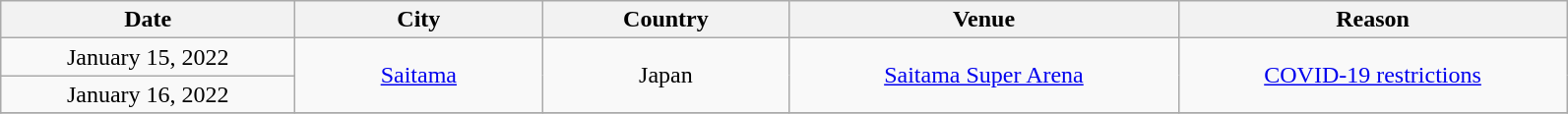<table class="wikitable" style="text-align:center;">
<tr>
<th scope="col" style="width:12em;">Date</th>
<th scope="col" style="width:10em;">City</th>
<th scope="col" style="width:10em;">Country</th>
<th scope="col" style="width:16em;">Venue</th>
<th scope="col" style="width:16em;">Reason</th>
</tr>
<tr>
<td>January 15, 2022</td>
<td rowspan="2"><a href='#'>Saitama</a></td>
<td rowspan="2">Japan</td>
<td rowspan="2"><a href='#'>Saitama Super Arena</a></td>
<td rowspan="2"><a href='#'>COVID-19 restrictions</a></td>
</tr>
<tr>
<td>January 16, 2022</td>
</tr>
<tr>
</tr>
</table>
